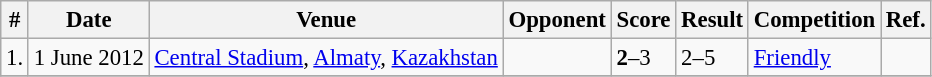<table class="wikitable" style="font-size:95%;">
<tr>
<th>#</th>
<th>Date</th>
<th>Venue</th>
<th>Opponent</th>
<th>Score</th>
<th>Result</th>
<th>Competition</th>
<th>Ref.</th>
</tr>
<tr>
<td>1.</td>
<td>1 June 2012</td>
<td><a href='#'>Central Stadium</a>, <a href='#'>Almaty</a>, <a href='#'>Kazakhstan</a></td>
<td></td>
<td><strong>2</strong>–3</td>
<td>2–5</td>
<td><a href='#'>Friendly</a></td>
<td></td>
</tr>
<tr>
</tr>
</table>
